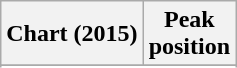<table class="wikitable plainrowheaders sortable">
<tr>
<th>Chart (2015)</th>
<th>Peak <br> position</th>
</tr>
<tr>
</tr>
<tr>
</tr>
<tr>
</tr>
<tr>
</tr>
</table>
